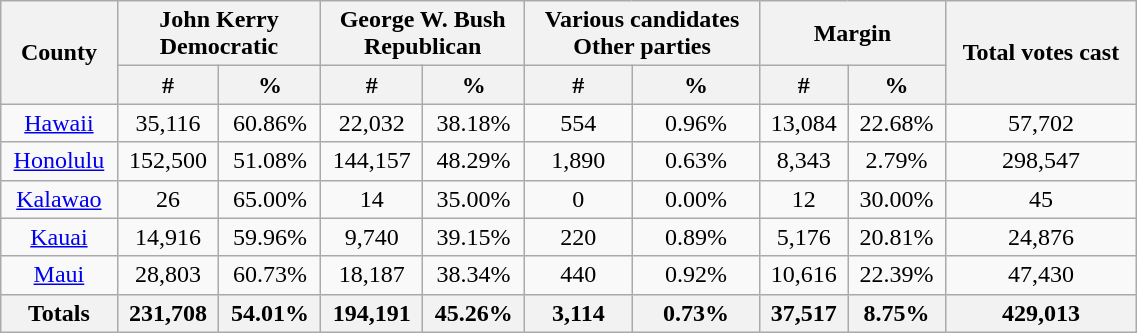<table width="60%"  class="wikitable sortable" style="text-align:center">
<tr>
<th style="text-align:center;" rowspan="2">County</th>
<th style="text-align:center;" colspan="2">John Kerry<br>Democratic</th>
<th style="text-align:center;" colspan="2">George W. Bush<br>Republican</th>
<th style="text-align:center;" colspan="2">Various candidates<br>Other parties</th>
<th style="text-align:center;" colspan="2">Margin</th>
<th style="text-align:center;" rowspan="2">Total votes cast</th>
</tr>
<tr>
<th style="text-align:center;" data-sort-type="number">#</th>
<th style="text-align:center;" data-sort-type="number">%</th>
<th style="text-align:center;" data-sort-type="number">#</th>
<th style="text-align:center;" data-sort-type="number">%</th>
<th style="text-align:center;" data-sort-type="number">#</th>
<th style="text-align:center;" data-sort-type="number">%</th>
<th style="text-align:center;" data-sort-type="number">#</th>
<th style="text-align:center;" data-sort-type="number">%</th>
</tr>
<tr style="text-align:center;">
<td><a href='#'>Hawaii</a></td>
<td>35,116</td>
<td>60.86%</td>
<td>22,032</td>
<td>38.18%</td>
<td>554</td>
<td>0.96%</td>
<td>13,084</td>
<td>22.68%</td>
<td>57,702</td>
</tr>
<tr style="text-align:center;">
<td><a href='#'>Honolulu</a></td>
<td>152,500</td>
<td>51.08%</td>
<td>144,157</td>
<td>48.29%</td>
<td>1,890</td>
<td>0.63%</td>
<td>8,343</td>
<td>2.79%</td>
<td>298,547</td>
</tr>
<tr style="text-align:center;">
<td><a href='#'>Kalawao</a></td>
<td>26</td>
<td>65.00%</td>
<td>14</td>
<td>35.00%</td>
<td>0</td>
<td>0.00%</td>
<td>12</td>
<td>30.00%</td>
<td>45</td>
</tr>
<tr style="text-align:center;">
<td><a href='#'>Kauai</a></td>
<td>14,916</td>
<td>59.96%</td>
<td>9,740</td>
<td>39.15%</td>
<td>220</td>
<td>0.89%</td>
<td>5,176</td>
<td>20.81%</td>
<td>24,876</td>
</tr>
<tr style="text-align:center;">
<td><a href='#'>Maui</a></td>
<td>28,803</td>
<td>60.73%</td>
<td>18,187</td>
<td>38.34%</td>
<td>440</td>
<td>0.92%</td>
<td>10,616</td>
<td>22.39%</td>
<td>47,430</td>
</tr>
<tr>
<th>Totals</th>
<th>231,708</th>
<th>54.01%</th>
<th>194,191</th>
<th>45.26%</th>
<th>3,114</th>
<th>0.73%</th>
<th>37,517</th>
<th>8.75%</th>
<th>429,013</th>
</tr>
</table>
